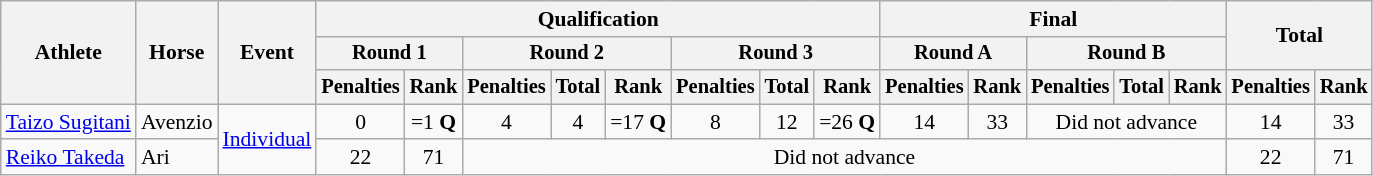<table class="wikitable" style="font-size:90%">
<tr>
<th rowspan="3">Athlete</th>
<th rowspan="3">Horse</th>
<th rowspan="3">Event</th>
<th colspan="8">Qualification</th>
<th colspan="5">Final</th>
<th rowspan=2 colspan="2">Total</th>
</tr>
<tr style="font-size:95%">
<th colspan="2">Round 1</th>
<th colspan="3">Round 2</th>
<th colspan="3">Round 3</th>
<th colspan="2">Round A</th>
<th colspan="3">Round B</th>
</tr>
<tr style="font-size:95%">
<th>Penalties</th>
<th>Rank</th>
<th>Penalties</th>
<th>Total</th>
<th>Rank</th>
<th>Penalties</th>
<th>Total</th>
<th>Rank</th>
<th>Penalties</th>
<th>Rank</th>
<th>Penalties</th>
<th>Total</th>
<th>Rank</th>
<th>Penalties</th>
<th>Rank</th>
</tr>
<tr align=center>
<td align=left><a href='#'>Taizo Sugitani</a></td>
<td align=left>Avenzio</td>
<td align=left rowspan=2><a href='#'>Individual</a></td>
<td>0</td>
<td>=1 <strong>Q</strong></td>
<td>4</td>
<td>4</td>
<td>=17 <strong>Q</strong></td>
<td>8</td>
<td>12</td>
<td>=26 <strong>Q</strong></td>
<td>14</td>
<td>33</td>
<td colspan=3>Did not advance</td>
<td>14</td>
<td>33</td>
</tr>
<tr align=center>
<td align=left><a href='#'>Reiko Takeda</a></td>
<td align=left>Ari</td>
<td>22</td>
<td>71</td>
<td colspan=11>Did not advance</td>
<td>22</td>
<td>71</td>
</tr>
</table>
